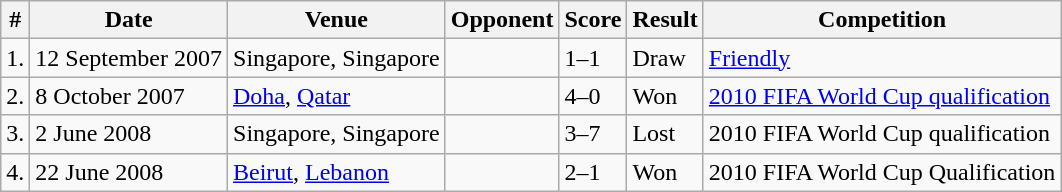<table class="wikitable">
<tr>
<th>#</th>
<th>Date</th>
<th>Venue</th>
<th>Opponent</th>
<th>Score</th>
<th>Result</th>
<th>Competition</th>
</tr>
<tr>
<td>1.</td>
<td>12 September 2007</td>
<td>Singapore, Singapore</td>
<td></td>
<td>1–1</td>
<td>Draw</td>
<td><a href='#'>Friendly</a></td>
</tr>
<tr>
<td>2.</td>
<td>8 October 2007</td>
<td><a href='#'>Doha</a>, <a href='#'>Qatar</a></td>
<td></td>
<td>4–0</td>
<td>Won</td>
<td><a href='#'>2010 FIFA World Cup qualification</a></td>
</tr>
<tr>
<td>3.</td>
<td>2 June 2008</td>
<td>Singapore, Singapore</td>
<td></td>
<td>3–7</td>
<td>Lost</td>
<td>2010 FIFA World Cup qualification</td>
</tr>
<tr>
<td>4.</td>
<td>22 June 2008</td>
<td><a href='#'>Beirut</a>, <a href='#'>Lebanon</a></td>
<td></td>
<td>2–1</td>
<td>Won</td>
<td>2010 FIFA World Cup Qualification</td>
</tr>
</table>
